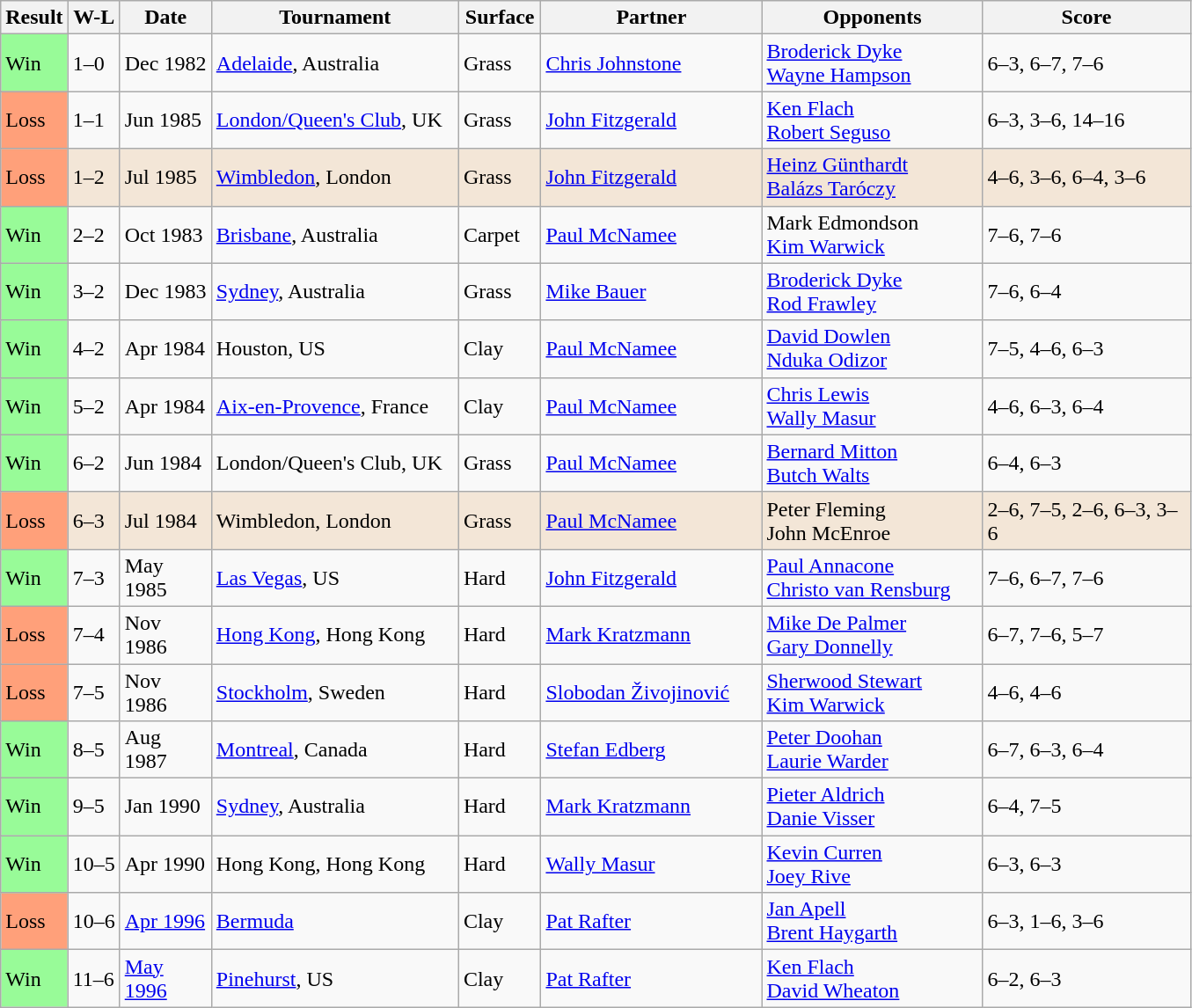<table class="sortable wikitable">
<tr>
<th>Result</th>
<th style="width:32px" class="unsortable">W-L</th>
<th style="width:62px">Date</th>
<th style="width:180px">Tournament</th>
<th style="width:55px">Surface</th>
<th style="width:160px">Partner</th>
<th style="width:160px">Opponents</th>
<th style="width:150px" class="unsortable">Score</th>
</tr>
<tr>
<td style="background:#98fb98;">Win</td>
<td>1–0</td>
<td>Dec 1982</td>
<td><a href='#'>Adelaide</a>, Australia</td>
<td>Grass</td>
<td> <a href='#'>Chris Johnstone</a></td>
<td> <a href='#'>Broderick Dyke</a> <br>  <a href='#'>Wayne Hampson</a></td>
<td>6–3, 6–7, 7–6</td>
</tr>
<tr>
<td style="background:#ffa07a;">Loss</td>
<td>1–1</td>
<td>Jun 1985</td>
<td><a href='#'>London/Queen's Club</a>, UK</td>
<td>Grass</td>
<td> <a href='#'>John Fitzgerald</a></td>
<td> <a href='#'>Ken Flach</a> <br>  <a href='#'>Robert Seguso</a></td>
<td>6–3, 3–6, 14–16</td>
</tr>
<tr style="background:#f3e6d7;">
<td style="background:#ffa07a;">Loss</td>
<td>1–2</td>
<td>Jul 1985</td>
<td><a href='#'>Wimbledon</a>, London</td>
<td>Grass</td>
<td> <a href='#'>John Fitzgerald</a></td>
<td> <a href='#'>Heinz Günthardt</a> <br>  <a href='#'>Balázs Taróczy</a></td>
<td>4–6, 3–6, 6–4, 3–6</td>
</tr>
<tr>
<td style="background:#98fb98;">Win</td>
<td>2–2</td>
<td>Oct 1983</td>
<td><a href='#'>Brisbane</a>, Australia</td>
<td>Carpet</td>
<td> <a href='#'>Paul McNamee</a></td>
<td> Mark Edmondson <br>  <a href='#'>Kim Warwick</a></td>
<td>7–6, 7–6</td>
</tr>
<tr>
<td style="background:#98fb98;">Win</td>
<td>3–2</td>
<td>Dec 1983</td>
<td><a href='#'>Sydney</a>, Australia</td>
<td>Grass</td>
<td> <a href='#'>Mike Bauer</a></td>
<td> <a href='#'>Broderick Dyke</a> <br>  <a href='#'>Rod Frawley</a></td>
<td>7–6, 6–4</td>
</tr>
<tr>
<td style="background:#98fb98;">Win</td>
<td>4–2</td>
<td>Apr 1984</td>
<td>Houston, US</td>
<td>Clay</td>
<td> <a href='#'>Paul McNamee</a></td>
<td> <a href='#'>David Dowlen</a> <br>  <a href='#'>Nduka Odizor</a></td>
<td>7–5, 4–6, 6–3</td>
</tr>
<tr>
<td style="background:#98fb98;">Win</td>
<td>5–2</td>
<td>Apr 1984</td>
<td><a href='#'>Aix-en-Provence</a>, France</td>
<td>Clay</td>
<td> <a href='#'>Paul McNamee</a></td>
<td> <a href='#'>Chris Lewis</a> <br>  <a href='#'>Wally Masur</a></td>
<td>4–6, 6–3, 6–4</td>
</tr>
<tr>
<td style="background:#98fb98;">Win</td>
<td>6–2</td>
<td>Jun 1984</td>
<td>London/Queen's Club, UK</td>
<td>Grass</td>
<td> <a href='#'>Paul McNamee</a></td>
<td> <a href='#'>Bernard Mitton</a> <br>  <a href='#'>Butch Walts</a></td>
<td>6–4, 6–3</td>
</tr>
<tr style="background:#f3e6d7;">
<td style="background:#ffa07a;">Loss</td>
<td>6–3</td>
<td>Jul 1984</td>
<td>Wimbledon, London</td>
<td>Grass</td>
<td> <a href='#'>Paul McNamee</a></td>
<td> Peter Fleming <br>  John McEnroe</td>
<td>2–6, 7–5, 2–6, 6–3, 3–6</td>
</tr>
<tr>
<td style="background:#98fb98;">Win</td>
<td>7–3</td>
<td>May 1985</td>
<td><a href='#'>Las Vegas</a>, US</td>
<td>Hard</td>
<td> <a href='#'>John Fitzgerald</a></td>
<td> <a href='#'>Paul Annacone</a><br> <a href='#'>Christo van Rensburg</a></td>
<td>7–6, 6–7, 7–6</td>
</tr>
<tr>
<td style="background:#ffa07a;">Loss</td>
<td>7–4</td>
<td>Nov 1986</td>
<td><a href='#'>Hong Kong</a>, Hong Kong</td>
<td>Hard</td>
<td> <a href='#'>Mark Kratzmann</a></td>
<td> <a href='#'>Mike De Palmer</a> <br>  <a href='#'>Gary Donnelly</a></td>
<td>6–7, 7–6, 5–7</td>
</tr>
<tr>
<td style="background:#ffa07a;">Loss</td>
<td>7–5</td>
<td>Nov 1986</td>
<td><a href='#'>Stockholm</a>, Sweden</td>
<td>Hard</td>
<td> <a href='#'>Slobodan Živojinović</a></td>
<td> <a href='#'>Sherwood Stewart</a> <br>  <a href='#'>Kim Warwick</a></td>
<td>4–6, 4–6</td>
</tr>
<tr>
<td style="background:#98fb98;">Win</td>
<td>8–5</td>
<td>Aug 1987</td>
<td><a href='#'>Montreal</a>, Canada</td>
<td>Hard</td>
<td> <a href='#'>Stefan Edberg</a></td>
<td> <a href='#'>Peter Doohan</a><br> <a href='#'>Laurie Warder</a></td>
<td>6–7, 6–3, 6–4</td>
</tr>
<tr>
<td style="background:#98fb98;">Win</td>
<td>9–5</td>
<td>Jan 1990</td>
<td><a href='#'>Sydney</a>, Australia</td>
<td>Hard</td>
<td> <a href='#'>Mark Kratzmann</a></td>
<td> <a href='#'>Pieter Aldrich</a> <br>  <a href='#'>Danie Visser</a></td>
<td>6–4, 7–5</td>
</tr>
<tr>
<td style="background:#98fb98;">Win</td>
<td>10–5</td>
<td>Apr 1990</td>
<td>Hong Kong, Hong Kong</td>
<td>Hard</td>
<td> <a href='#'>Wally Masur</a></td>
<td> <a href='#'>Kevin Curren</a> <br>  <a href='#'>Joey Rive</a></td>
<td>6–3, 6–3</td>
</tr>
<tr>
<td style="background:#ffa07a;">Loss</td>
<td>10–6</td>
<td><a href='#'>Apr 1996</a></td>
<td><a href='#'>Bermuda</a></td>
<td>Clay</td>
<td> <a href='#'>Pat Rafter</a></td>
<td> <a href='#'>Jan Apell</a><br> <a href='#'>Brent Haygarth</a></td>
<td>6–3, 1–6, 3–6</td>
</tr>
<tr>
<td style="background:#98fb98;">Win</td>
<td>11–6</td>
<td><a href='#'>May 1996</a></td>
<td><a href='#'>Pinehurst</a>, US</td>
<td>Clay</td>
<td> <a href='#'>Pat Rafter</a></td>
<td> <a href='#'>Ken Flach</a><br> <a href='#'>David Wheaton</a></td>
<td>6–2, 6–3</td>
</tr>
</table>
